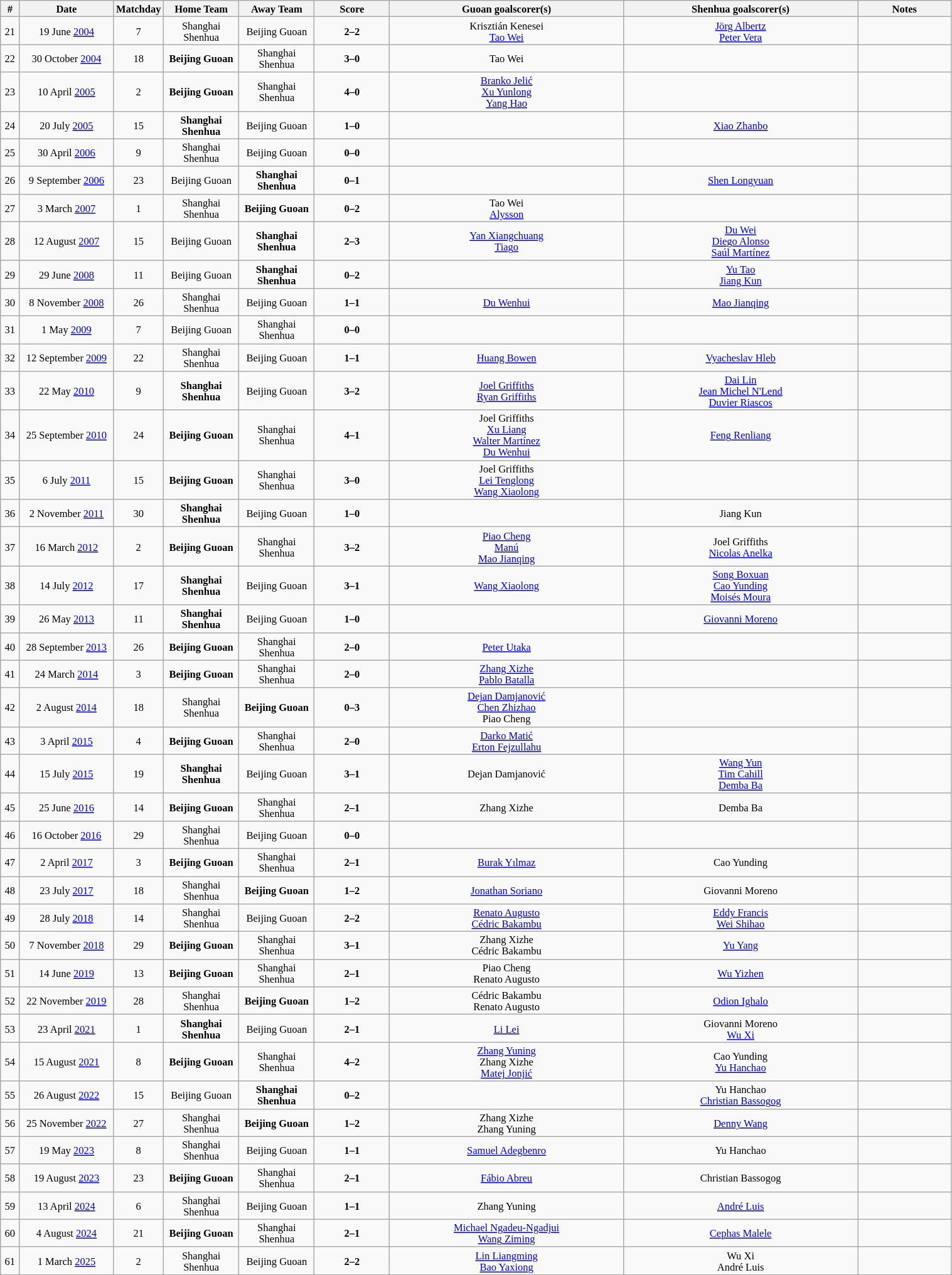<table class="wikitable" style="width:80%; margin:0 left; font-size: 11px">
<tr>
<th width="2%">#</th>
<th class="unsortable" width="10%">Date</th>
<th width="4%">Matchday</th>
<th width="8%">Home Team</th>
<th width="8%">Away Team</th>
<th width="8%">Score</th>
<th width="25%">Guoan goalscorer(s)</th>
<th width="25%">Shenhua goalscorer(s)</th>
<th width="10%">Notes</th>
</tr>
<tr style="text-align:center;">
<td>21</td>
<td>19 June <a href='#'>2004</a></td>
<td>7</td>
<td>Shanghai Shenhua</td>
<td>Beijing Guoan</td>
<td><strong>2–2</strong></td>
<td> Krisztián Kenesei<br>  <a href='#'>Tao Wei</a></td>
<td> <a href='#'>Jörg Albertz</a><br>  <a href='#'>Peter Vera</a></td>
<td></td>
</tr>
<tr style="text-align:center;">
<td>22</td>
<td>30 October <a href='#'>2004</a></td>
<td>18</td>
<td><strong>Beijing Guoan</strong></td>
<td>Shanghai Shenhua</td>
<td><strong>3–0</strong></td>
<td> Tao Wei</td>
<td></td>
<td></td>
</tr>
<tr style="text-align:center;">
<td>23</td>
<td>10 April <a href='#'>2005</a></td>
<td>2</td>
<td><strong>Beijing Guoan</strong></td>
<td>Shanghai Shenhua</td>
<td><strong>4–0</strong></td>
<td> <a href='#'>Branko Jelić</a><br>  <a href='#'>Xu Yunlong</a><br> <a href='#'>Yang Hao</a></td>
<td></td>
<td></td>
</tr>
<tr style="text-align:center;">
<td>24</td>
<td>20 July <a href='#'>2005</a></td>
<td>15</td>
<td><strong>Shanghai Shenhua</strong></td>
<td>Beijing Guoan</td>
<td><strong>1–0</strong></td>
<td></td>
<td> <a href='#'>Xiao Zhanbo</a></td>
<td></td>
</tr>
<tr style="text-align:center;">
<td>25</td>
<td>30 April <a href='#'>2006</a></td>
<td>9</td>
<td>Shanghai Shenhua</td>
<td>Beijing Guoan</td>
<td><strong>0–0</strong></td>
<td></td>
<td></td>
<td></td>
</tr>
<tr style="text-align:center;">
<td>26</td>
<td>9 September <a href='#'>2006</a></td>
<td>23</td>
<td>Beijing Guoan</td>
<td><strong>Shanghai Shenhua</strong></td>
<td><strong>0–1</strong></td>
<td></td>
<td> <a href='#'>Shen Longyuan</a></td>
<td></td>
</tr>
<tr style="text-align:center;">
<td>27</td>
<td>3 March <a href='#'>2007</a></td>
<td>1</td>
<td>Shanghai Shenhua</td>
<td><strong>Beijing Guoan</strong></td>
<td><strong>0–2</strong></td>
<td> Tao Wei<br> <a href='#'>Alysson</a></td>
<td></td>
<td></td>
</tr>
<tr style="text-align:center;">
<td>28</td>
<td>12 August <a href='#'>2007</a></td>
<td>15</td>
<td>Beijing Guoan</td>
<td><strong>Shanghai Shenhua</strong></td>
<td><strong>2–3</strong></td>
<td> <a href='#'>Yan Xiangchuang</a><br> <a href='#'>Tiago</a></td>
<td> <a href='#'>Du Wei</a><br> <a href='#'>Diego Alonso</a><br> <a href='#'>Saúl Martínez</a></td>
<td></td>
</tr>
<tr style="text-align:center;">
<td>29</td>
<td>29 June <a href='#'>2008</a></td>
<td>11</td>
<td>Beijing Guoan</td>
<td><strong>Shanghai Shenhua</strong></td>
<td><strong>0–2</strong></td>
<td></td>
<td> <a href='#'>Yu Tao</a><br> <a href='#'>Jiang Kun</a></td>
<td></td>
</tr>
<tr style="text-align:center;">
<td>30</td>
<td>8 November <a href='#'>2008</a></td>
<td>26</td>
<td>Shanghai Shenhua</td>
<td>Beijing Guoan</td>
<td><strong>1–1</strong></td>
<td> <a href='#'>Du Wenhui</a></td>
<td> <a href='#'>Mao Jianqing</a></td>
<td></td>
</tr>
<tr style="text-align:center;">
<td>31</td>
<td>1 May <a href='#'>2009</a></td>
<td>7</td>
<td>Beijing Guoan</td>
<td>Shanghai Shenhua</td>
<td><strong>0–0</strong></td>
<td></td>
<td></td>
<td></td>
</tr>
<tr style="text-align:center;">
<td>32</td>
<td>12 September <a href='#'>2009</a></td>
<td>22</td>
<td>Shanghai Shenhua</td>
<td>Beijing Guoan</td>
<td><strong>1–1</strong></td>
<td> <a href='#'>Huang Bowen</a></td>
<td> <a href='#'>Vyacheslav Hleb</a></td>
<td></td>
</tr>
<tr style="text-align:center;">
<td>33</td>
<td>22 May <a href='#'>2010</a></td>
<td>9</td>
<td><strong>Shanghai Shenhua</strong></td>
<td>Beijing Guoan</td>
<td><strong>3–2</strong></td>
<td> <a href='#'>Joel Griffiths</a><br> <a href='#'>Ryan Griffiths</a></td>
<td> <a href='#'>Dai Lin</a><br> <a href='#'>Jean Michel N'Lend</a><br> <a href='#'>Duvier Riascos</a></td>
<td></td>
</tr>
<tr style="text-align:center;">
<td>34</td>
<td>25 September <a href='#'>2010</a></td>
<td>24</td>
<td><strong>Beijing Guoan</strong></td>
<td>Shanghai Shenhua</td>
<td><strong>4–1</strong></td>
<td> Joel Griffiths<br> <a href='#'>Xu Liang</a><br> <a href='#'>Walter Martínez</a><br> <a href='#'>Du Wenhui</a></td>
<td> <a href='#'>Feng Renliang</a></td>
<td></td>
</tr>
<tr style="text-align:center;">
<td>35</td>
<td>6 July <a href='#'>2011</a></td>
<td>15</td>
<td><strong>Beijing Guoan</strong></td>
<td>Shanghai Shenhua</td>
<td><strong>3–0</strong></td>
<td> Joel Griffiths<br> <a href='#'>Lei Tenglong</a><br> <a href='#'>Wang Xiaolong</a></td>
<td></td>
<td></td>
</tr>
<tr style="text-align:center;">
<td>36</td>
<td>2 November <a href='#'>2011</a></td>
<td>30</td>
<td><strong>Shanghai Shenhua</strong></td>
<td>Beijing Guoan</td>
<td><strong>1–0</strong></td>
<td></td>
<td> Jiang Kun</td>
<td></td>
</tr>
<tr style="text-align:center;">
<td>37</td>
<td>16 March <a href='#'>2012</a></td>
<td>2</td>
<td><strong>Beijing Guoan</strong></td>
<td>Shanghai Shenhua</td>
<td><strong>3–2</strong></td>
<td> <a href='#'>Piao Cheng</a><br> <a href='#'>Manú</a><br> <a href='#'>Mao Jianqing</a></td>
<td> Joel Griffiths<br> <a href='#'>Nicolas Anelka</a></td>
<td></td>
</tr>
<tr style="text-align:center;">
<td>38</td>
<td>14 July <a href='#'>2012</a></td>
<td>17</td>
<td><strong>Shanghai Shenhua</strong></td>
<td>Beijing Guoan</td>
<td><strong>3–1</strong></td>
<td> <a href='#'>Wang Xiaolong</a></td>
<td> <a href='#'>Song Boxuan</a><br> <a href='#'>Cao Yunding</a><br> <a href='#'>Moisés Moura</a></td>
<td></td>
</tr>
<tr style="text-align:center;">
<td>39</td>
<td>26 May <a href='#'>2013</a></td>
<td>11</td>
<td><strong>Shanghai Shenhua</strong></td>
<td>Beijing Guoan</td>
<td><strong>1–0</strong></td>
<td></td>
<td> <a href='#'>Giovanni Moreno</a></td>
<td></td>
</tr>
<tr style="text-align:center;">
<td>40</td>
<td>28 September <a href='#'>2013</a></td>
<td>26</td>
<td><strong>Beijing Guoan</strong></td>
<td>Shanghai Shenhua</td>
<td><strong>2–0</strong></td>
<td> <a href='#'>Peter Utaka</a></td>
<td></td>
<td></td>
</tr>
<tr style="text-align:center;">
<td>41</td>
<td>24 March <a href='#'>2014</a></td>
<td>3</td>
<td><strong>Beijing Guoan</strong></td>
<td>Shanghai Shenhua</td>
<td><strong>2–0</strong></td>
<td> <a href='#'>Zhang Xizhe</a><br> <a href='#'>Pablo Batalla</a></td>
<td></td>
<td></td>
</tr>
<tr style="text-align:center;">
<td>42</td>
<td>2 August <a href='#'>2014</a></td>
<td>18</td>
<td>Shanghai Shenhua</td>
<td><strong>Beijing Guoan</strong></td>
<td><strong>0–3</strong></td>
<td> <a href='#'>Dejan Damjanović</a><br> <a href='#'>Chen Zhizhao</a><br> Piao Cheng</td>
<td></td>
<td></td>
</tr>
<tr style="text-align:center;">
<td>43</td>
<td>3 April <a href='#'>2015</a></td>
<td>4</td>
<td><strong>Beijing Guoan</strong></td>
<td>Shanghai Shenhua</td>
<td><strong>2–0</strong></td>
<td> <a href='#'>Darko Matić</a><br> <a href='#'>Erton Fejzullahu</a></td>
<td></td>
<td></td>
</tr>
<tr style="text-align:center;">
<td>44</td>
<td>15 July <a href='#'>2015</a></td>
<td>19</td>
<td><strong>Shanghai Shenhua</strong></td>
<td>Beijing Guoan</td>
<td><strong>3–1</strong></td>
<td> Dejan Damjanović</td>
<td> <a href='#'>Wang Yun</a><br> <a href='#'>Tim Cahill</a><br> <a href='#'>Demba Ba</a></td>
<td></td>
</tr>
<tr style="text-align:center;">
<td>45</td>
<td>25 June <a href='#'>2016</a></td>
<td>14</td>
<td><strong>Beijing Guoan</strong></td>
<td>Shanghai Shenhua</td>
<td><strong>2–1</strong></td>
<td> Zhang Xizhe</td>
<td> Demba Ba</td>
<td></td>
</tr>
<tr style="text-align:center;">
<td>46</td>
<td>16 October <a href='#'>2016</a></td>
<td>29</td>
<td>Shanghai Shenhua</td>
<td>Beijing Guoan</td>
<td><strong>0–0</strong></td>
<td></td>
<td></td>
<td></td>
</tr>
<tr style="text-align:center;">
<td>47</td>
<td>2 April <a href='#'>2017</a></td>
<td>3</td>
<td><strong>Beijing Guoan</strong></td>
<td>Shanghai Shenhua</td>
<td><strong>2–1</strong></td>
<td> <a href='#'>Burak Yılmaz</a></td>
<td> Cao Yunding</td>
<td></td>
</tr>
<tr style="text-align:center;">
<td>48</td>
<td>23 July <a href='#'>2017</a></td>
<td>18</td>
<td>Shanghai Shenhua</td>
<td><strong>Beijing Guoan</strong></td>
<td><strong>1–2</strong></td>
<td> <a href='#'>Jonathan Soriano</a></td>
<td> Giovanni Moreno</td>
<td></td>
</tr>
<tr style="text-align:center;">
<td>49</td>
<td>28 July <a href='#'>2018</a></td>
<td>14</td>
<td>Shanghai Shenhua</td>
<td>Beijing Guoan</td>
<td><strong>2–2</strong></td>
<td> <a href='#'>Renato Augusto</a><br> <a href='#'>Cédric Bakambu</a></td>
<td> <a href='#'>Eddy Francis</a><br> <a href='#'>Wei Shihao</a></td>
<td></td>
</tr>
<tr style="text-align:center;">
<td>50</td>
<td>7 November <a href='#'>2018</a></td>
<td>29</td>
<td><strong>Beijing Guoan</strong></td>
<td>Shanghai Shenhua</td>
<td><strong>3–1</strong></td>
<td> Zhang Xizhe<br> Cédric Bakambu</td>
<td> <a href='#'>Yu Yang</a></td>
<td></td>
</tr>
<tr style="text-align:center;">
<td>51</td>
<td>14 June <a href='#'>2019</a></td>
<td>13</td>
<td><strong>Beijing Guoan</strong></td>
<td>Shanghai Shenhua</td>
<td><strong>2–1</strong></td>
<td> Piao Cheng<br> Renato Augusto</td>
<td> <a href='#'>Wu Yizhen</a></td>
<td></td>
</tr>
<tr style="text-align:center;">
<td>52</td>
<td>22 November <a href='#'>2019</a></td>
<td>28</td>
<td>Shanghai Shenhua</td>
<td><strong>Beijing Guoan</strong></td>
<td><strong>1–2</strong></td>
<td> Cédric Bakambu<br> Renato Augusto</td>
<td> <a href='#'>Odion Ighalo</a></td>
<td></td>
</tr>
<tr style="text-align:center;">
<td>53</td>
<td>23 April <a href='#'>2021</a></td>
<td>1</td>
<td><strong>Shanghai Shenhua</strong></td>
<td>Beijing Guoan</td>
<td><strong>2–1</strong></td>
<td> <a href='#'>Li Lei</a></td>
<td> Giovanni Moreno<br> <a href='#'>Wu Xi</a></td>
<td></td>
</tr>
<tr style="text-align:center;">
<td>54</td>
<td>15 August <a href='#'>2021</a></td>
<td>8</td>
<td><strong>Beijing Guoan</strong></td>
<td>Shanghai Shenhua</td>
<td><strong>4–2</strong></td>
<td> <a href='#'>Zhang Yuning</a><br> Zhang Xizhe<br> <a href='#'>Matej Jonjić</a></td>
<td> Cao Yunding<br> <a href='#'>Yu Hanchao</a></td>
<td></td>
</tr>
<tr style="text-align:center;">
<td>55</td>
<td>26 August <a href='#'>2022</a></td>
<td>15</td>
<td>Beijing Guoan</td>
<td><strong>Shanghai Shenhua</strong></td>
<td><strong>0–2</strong></td>
<td></td>
<td> Yu Hanchao<br> <a href='#'>Christian Bassogog</a></td>
<td></td>
</tr>
<tr style="text-align:center;">
<td>56</td>
<td>25 November <a href='#'>2022</a></td>
<td>27</td>
<td>Shanghai Shenhua</td>
<td><strong>Beijing Guoan</strong></td>
<td><strong>1–2</strong></td>
<td> Zhang Xizhe<br> Zhang Yuning</td>
<td> <a href='#'>Denny Wang</a></td>
<td></td>
</tr>
<tr style="text-align:center;">
<td>57</td>
<td>19 May <a href='#'>2023</a></td>
<td>8</td>
<td>Shanghai Shenhua</td>
<td>Beijing Guoan</td>
<td><strong>1–1</strong></td>
<td> <a href='#'>Samuel Adegbenro</a></td>
<td> Yu Hanchao</td>
<td></td>
</tr>
<tr style="text-align:center;">
<td>58</td>
<td>19 August <a href='#'>2023</a></td>
<td>23</td>
<td><strong>Beijing Guoan</strong></td>
<td>Shanghai Shenhua</td>
<td><strong>2–1</strong></td>
<td> <a href='#'>Fábio Abreu</a></td>
<td> Christian Bassogog</td>
<td></td>
</tr>
<tr style="text-align:center;">
<td>59</td>
<td>13 April <a href='#'>2024</a></td>
<td>6</td>
<td>Shanghai Shenhua</td>
<td>Beijing Guoan</td>
<td><strong>1–1</strong></td>
<td> Zhang Yuning</td>
<td> <a href='#'>André Luis</a></td>
<td></td>
</tr>
<tr style="text-align:center;">
<td>60</td>
<td>4 August <a href='#'>2024</a></td>
<td>21</td>
<td><strong>Beijing Guoan</strong></td>
<td>Shanghai Shenhua</td>
<td><strong>2–1</strong></td>
<td> <a href='#'>Michael Ngadeu-Ngadjui</a><br> <a href='#'>Wang Ziming</a></td>
<td> <a href='#'>Cephas Malele</a></td>
<td></td>
</tr>
<tr style="text-align:center;">
<td>61</td>
<td>1 March <a href='#'>2025</a></td>
<td>2</td>
<td>Shanghai Shenhua</td>
<td>Beijing Guoan</td>
<td><strong>2–2</strong></td>
<td> <a href='#'>Lin Liangming</a><br> <a href='#'>Bao Yaxiong</a></td>
<td> Wu Xi<br> André Luis</td>
<td></td>
</tr>
</table>
